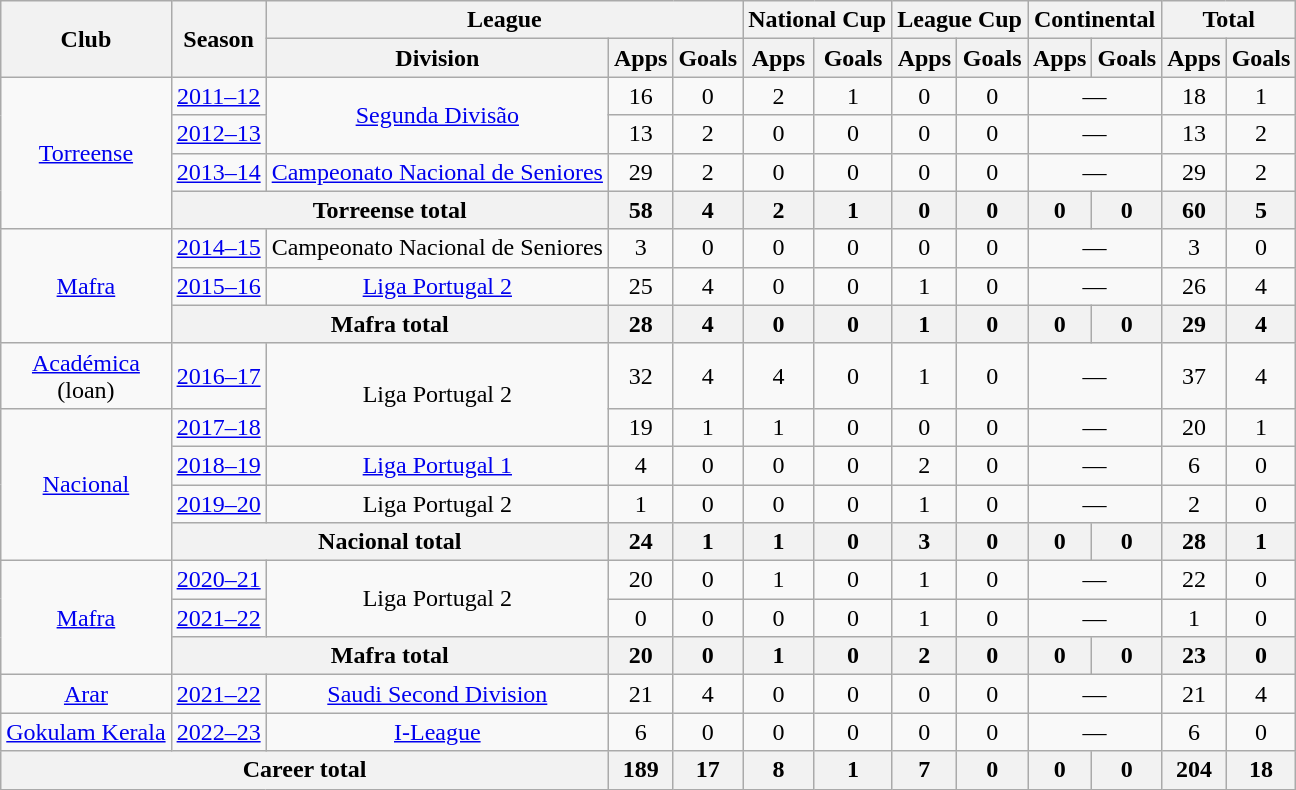<table class="wikitable" style="text-align: center">
<tr>
<th rowspan="2">Club</th>
<th rowspan="2">Season</th>
<th colspan="3">League</th>
<th colspan="2">National Cup</th>
<th colspan="2">League Cup</th>
<th colspan="2">Continental</th>
<th colspan="2">Total</th>
</tr>
<tr>
<th>Division</th>
<th>Apps</th>
<th>Goals</th>
<th>Apps</th>
<th>Goals</th>
<th>Apps</th>
<th>Goals</th>
<th>Apps</th>
<th>Goals</th>
<th>Apps</th>
<th>Goals</th>
</tr>
<tr>
<td rowspan="4"><a href='#'>Torreense</a></td>
<td><a href='#'>2011–12</a></td>
<td rowspan="2"><a href='#'>Segunda Divisão</a></td>
<td>16</td>
<td>0</td>
<td>2</td>
<td>1</td>
<td>0</td>
<td>0</td>
<td colspan="2">—</td>
<td>18</td>
<td>1</td>
</tr>
<tr>
<td><a href='#'>2012–13</a></td>
<td>13</td>
<td>2</td>
<td>0</td>
<td>0</td>
<td>0</td>
<td>0</td>
<td colspan="2">—</td>
<td>13</td>
<td>2</td>
</tr>
<tr>
<td><a href='#'>2013–14</a></td>
<td rowspan="1"><a href='#'>Campeonato Nacional de Seniores</a></td>
<td>29</td>
<td>2</td>
<td>0</td>
<td>0</td>
<td>0</td>
<td>0</td>
<td colspan="2">—</td>
<td>29</td>
<td>2</td>
</tr>
<tr>
<th colspan="2">Torreense total</th>
<th>58</th>
<th>4</th>
<th>2</th>
<th>1</th>
<th>0</th>
<th>0</th>
<th>0</th>
<th>0</th>
<th>60</th>
<th>5</th>
</tr>
<tr>
<td rowspan="3"><a href='#'>Mafra</a></td>
<td><a href='#'>2014–15</a></td>
<td rowspan="1">Campeonato Nacional de Seniores</td>
<td>3</td>
<td>0</td>
<td>0</td>
<td>0</td>
<td>0</td>
<td>0</td>
<td colspan="2">—</td>
<td>3</td>
<td>0</td>
</tr>
<tr>
<td><a href='#'>2015–16</a></td>
<td rowspan="1"><a href='#'>Liga Portugal 2</a></td>
<td>25</td>
<td>4</td>
<td>0</td>
<td>0</td>
<td>1</td>
<td>0</td>
<td colspan="2">—</td>
<td>26</td>
<td>4</td>
</tr>
<tr>
<th colspan="2">Mafra total</th>
<th>28</th>
<th>4</th>
<th>0</th>
<th>0</th>
<th>1</th>
<th>0</th>
<th>0</th>
<th>0</th>
<th>29</th>
<th>4</th>
</tr>
<tr>
<td rowspan="1"><a href='#'>Académica</a> <br>(loan)</td>
<td><a href='#'>2016–17</a></td>
<td rowspan="2">Liga Portugal 2</td>
<td>32</td>
<td>4</td>
<td>4</td>
<td>0</td>
<td>1</td>
<td>0</td>
<td colspan="2">—</td>
<td>37</td>
<td>4</td>
</tr>
<tr>
<td rowspan="4"><a href='#'>Nacional</a></td>
<td><a href='#'>2017–18</a></td>
<td>19</td>
<td>1</td>
<td>1</td>
<td>0</td>
<td>0</td>
<td>0</td>
<td colspan="2">—</td>
<td>20</td>
<td>1</td>
</tr>
<tr>
<td><a href='#'>2018–19</a></td>
<td rowspan="1"><a href='#'>Liga Portugal 1</a></td>
<td>4</td>
<td>0</td>
<td>0</td>
<td>0</td>
<td>2</td>
<td>0</td>
<td colspan="2">—</td>
<td>6</td>
<td>0</td>
</tr>
<tr>
<td><a href='#'>2019–20</a></td>
<td rowspan="1">Liga Portugal 2</td>
<td>1</td>
<td>0</td>
<td>0</td>
<td>0</td>
<td>1</td>
<td>0</td>
<td colspan="2">—</td>
<td>2</td>
<td>0</td>
</tr>
<tr>
<th colspan="2">Nacional total</th>
<th>24</th>
<th>1</th>
<th>1</th>
<th>0</th>
<th>3</th>
<th>0</th>
<th>0</th>
<th>0</th>
<th>28</th>
<th>1</th>
</tr>
<tr>
<td rowspan="3"><a href='#'>Mafra</a></td>
<td><a href='#'>2020–21</a></td>
<td rowspan="2">Liga Portugal 2</td>
<td>20</td>
<td>0</td>
<td>1</td>
<td>0</td>
<td>1</td>
<td>0</td>
<td colspan="2">—</td>
<td>22</td>
<td>0</td>
</tr>
<tr>
<td><a href='#'>2021–22</a></td>
<td>0</td>
<td>0</td>
<td>0</td>
<td>0</td>
<td>1</td>
<td>0</td>
<td colspan="2">—</td>
<td>1</td>
<td>0</td>
</tr>
<tr>
<th colspan="2">Mafra total</th>
<th>20</th>
<th>0</th>
<th>1</th>
<th>0</th>
<th>2</th>
<th>0</th>
<th>0</th>
<th>0</th>
<th>23</th>
<th>0</th>
</tr>
<tr>
<td rowspan="1"><a href='#'>Arar</a></td>
<td><a href='#'>2021–22</a></td>
<td rowspan="1"><a href='#'>Saudi Second Division</a></td>
<td>21</td>
<td>4</td>
<td>0</td>
<td>0</td>
<td>0</td>
<td>0</td>
<td colspan="2">—</td>
<td>21</td>
<td>4</td>
</tr>
<tr>
<td rowspan="1"><a href='#'>Gokulam Kerala</a></td>
<td><a href='#'>2022–23</a></td>
<td rowspan="1"><a href='#'>I-League</a></td>
<td>6</td>
<td>0</td>
<td>0</td>
<td>0</td>
<td>0</td>
<td>0</td>
<td colspan="2">—</td>
<td>6</td>
<td>0</td>
</tr>
<tr>
<th colspan="3">Career total</th>
<th>189</th>
<th>17</th>
<th>8</th>
<th>1</th>
<th>7</th>
<th>0</th>
<th>0</th>
<th>0</th>
<th>204</th>
<th>18</th>
</tr>
</table>
